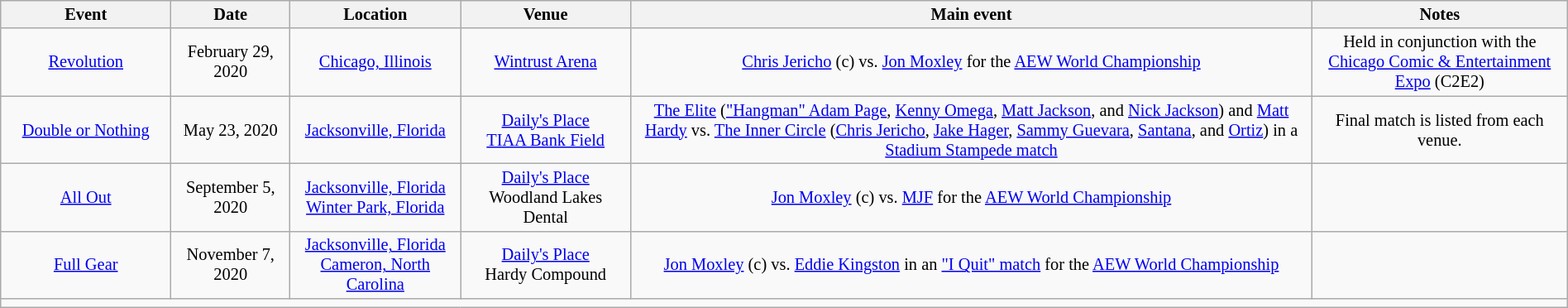<table class="sortable wikitable succession-box" style="font-size:85%; text-align:center; width: 100%">
<tr>
<th scope="col" width="10%">Event</th>
<th scope="col" width="7%">Date</th>
<th scope="col" width="10%">Location</th>
<th scope="col" width="10%">Venue</th>
<th scope="col" width="40%">Main event</th>
<th scope="col" width="15%">Notes</th>
</tr>
<tr>
<td><a href='#'>Revolution</a></td>
<td>February 29, 2020</td>
<td><a href='#'>Chicago, Illinois</a></td>
<td><a href='#'>Wintrust Arena</a></td>
<td><a href='#'>Chris Jericho</a> (c) vs. <a href='#'>Jon Moxley</a> for the <a href='#'>AEW World Championship</a></td>
<td>Held in conjunction with the <a href='#'>Chicago Comic & Entertainment Expo</a> (C2E2)</td>
</tr>
<tr>
<td><a href='#'>Double or Nothing</a></td>
<td>May 23, 2020</td>
<td><a href='#'>Jacksonville, Florida</a></td>
<td><a href='#'>Daily's Place</a><br><a href='#'>TIAA Bank Field</a></td>
<td><a href='#'>The Elite</a> (<a href='#'>"Hangman" Adam Page</a>, <a href='#'>Kenny Omega</a>, <a href='#'>Matt Jackson</a>, and <a href='#'>Nick Jackson</a>) and <a href='#'>Matt Hardy</a> vs. <a href='#'>The Inner Circle</a> (<a href='#'>Chris Jericho</a>, <a href='#'>Jake Hager</a>, <a href='#'>Sammy Guevara</a>, <a href='#'>Santana</a>, and <a href='#'>Ortiz</a>) in a <a href='#'>Stadium Stampede match</a></td>
<td>Final match is listed from each venue.</td>
</tr>
<tr>
<td><a href='#'>All Out</a></td>
<td>September 5, 2020</td>
<td><a href='#'>Jacksonville, Florida</a><br><a href='#'>Winter Park, Florida</a></td>
<td><a href='#'>Daily's Place</a><br>Woodland Lakes Dental</td>
<td><a href='#'>Jon Moxley</a> (c) vs. <a href='#'>MJF</a> for the <a href='#'>AEW World Championship</a></td>
<td></td>
</tr>
<tr>
<td><a href='#'>Full Gear</a></td>
<td>November 7, 2020</td>
<td><a href='#'>Jacksonville, Florida</a><br><a href='#'>Cameron, North Carolina</a></td>
<td><a href='#'>Daily's Place</a><br>Hardy Compound</td>
<td><a href='#'>Jon Moxley</a> (c) vs. <a href='#'>Eddie Kingston</a> in an <a href='#'>"I Quit" match</a> for the <a href='#'>AEW World Championship</a></td>
<td></td>
</tr>
<tr>
<td colspan=6></td>
</tr>
</table>
